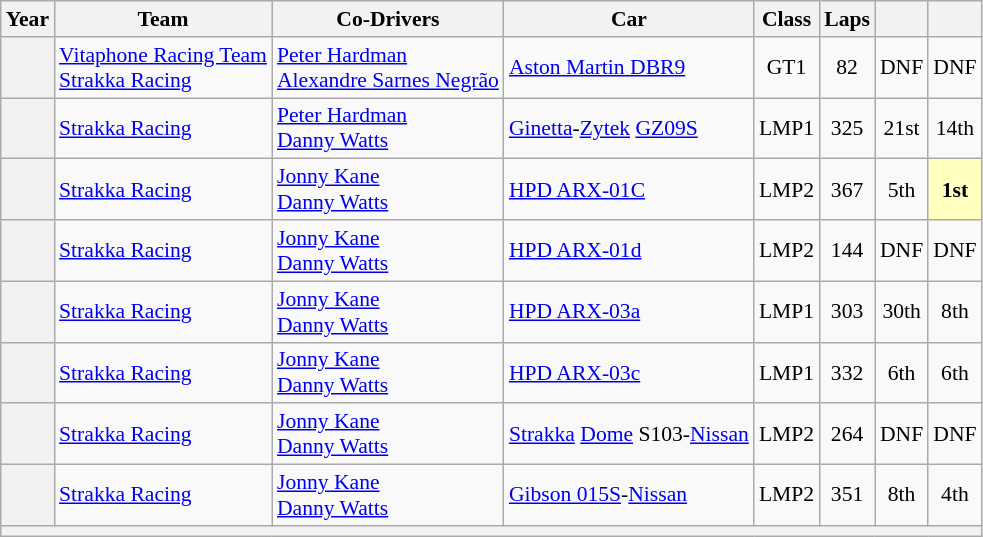<table class="wikitable" style="text-align:center; font-size:90%">
<tr>
<th>Year</th>
<th>Team</th>
<th>Co-Drivers</th>
<th>Car</th>
<th>Class</th>
<th>Laps</th>
<th></th>
<th></th>
</tr>
<tr>
<th></th>
<td align="left"> <a href='#'>Vitaphone Racing Team</a><br> <a href='#'>Strakka Racing</a></td>
<td align="left"> <a href='#'>Peter Hardman</a><br> <a href='#'>Alexandre Sarnes Negrão</a></td>
<td align="left"><a href='#'>Aston Martin DBR9</a></td>
<td>GT1</td>
<td>82</td>
<td>DNF</td>
<td>DNF</td>
</tr>
<tr>
<th></th>
<td align="left"> <a href='#'>Strakka Racing</a></td>
<td align="left"> <a href='#'>Peter Hardman</a><br> <a href='#'>Danny Watts</a></td>
<td align="left"><a href='#'>Ginetta</a>-<a href='#'>Zytek</a> <a href='#'>GZ09S</a></td>
<td>LMP1</td>
<td>325</td>
<td>21st</td>
<td>14th</td>
</tr>
<tr>
<th></th>
<td align="left"> <a href='#'>Strakka Racing</a></td>
<td align="left"> <a href='#'>Jonny Kane</a><br> <a href='#'>Danny Watts</a></td>
<td align="left"><a href='#'>HPD ARX-01C</a></td>
<td>LMP2</td>
<td>367</td>
<td>5th</td>
<td style="background:#FFFFBF;"><strong>1st</strong></td>
</tr>
<tr>
<th></th>
<td align="left"> <a href='#'>Strakka Racing</a></td>
<td align="left"> <a href='#'>Jonny Kane</a><br> <a href='#'>Danny Watts</a></td>
<td align="left"><a href='#'>HPD ARX-01d</a></td>
<td>LMP2</td>
<td>144</td>
<td>DNF</td>
<td>DNF</td>
</tr>
<tr>
<th></th>
<td align="left"> <a href='#'>Strakka Racing</a></td>
<td align="left"> <a href='#'>Jonny Kane</a><br> <a href='#'>Danny Watts</a></td>
<td align="left"><a href='#'>HPD ARX-03a</a></td>
<td>LMP1</td>
<td>303</td>
<td>30th</td>
<td>8th</td>
</tr>
<tr>
<th></th>
<td align="left"> <a href='#'>Strakka Racing</a></td>
<td align="left"> <a href='#'>Jonny Kane</a><br> <a href='#'>Danny Watts</a></td>
<td align="left"><a href='#'>HPD ARX-03c</a></td>
<td>LMP1</td>
<td>332</td>
<td>6th</td>
<td>6th</td>
</tr>
<tr>
<th></th>
<td align="left"> <a href='#'>Strakka Racing</a></td>
<td align="left"> <a href='#'>Jonny Kane</a><br> <a href='#'>Danny Watts</a></td>
<td align="left"><a href='#'>Strakka</a> <a href='#'>Dome</a> S103-<a href='#'>Nissan</a></td>
<td>LMP2</td>
<td>264</td>
<td>DNF</td>
<td>DNF</td>
</tr>
<tr>
<th></th>
<td align="left"> <a href='#'>Strakka Racing</a></td>
<td align="left"> <a href='#'>Jonny Kane</a><br> <a href='#'>Danny Watts</a></td>
<td align="left"><a href='#'>Gibson 015S</a>-<a href='#'>Nissan</a></td>
<td>LMP2</td>
<td>351</td>
<td>8th</td>
<td>4th</td>
</tr>
<tr>
<th colspan="8"></th>
</tr>
</table>
